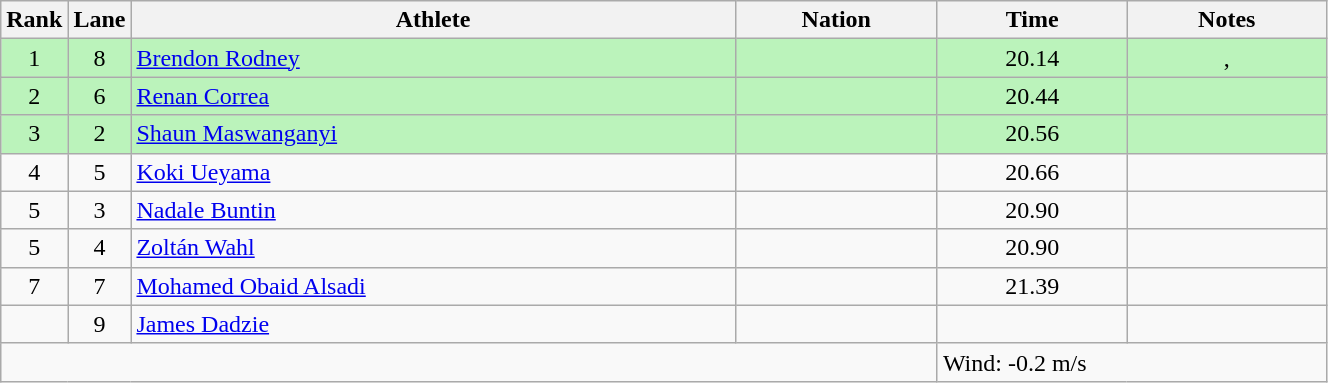<table class="wikitable sortable" style="text-align:center;width: 70%;">
<tr>
<th scope="col" style="width: 10px;">Rank</th>
<th scope="col" style="width: 10px;">Lane</th>
<th scope="col">Athlete</th>
<th scope="col">Nation</th>
<th scope="col">Time</th>
<th scope="col">Notes</th>
</tr>
<tr bgcolor=bbf3bb>
<td>1</td>
<td>8</td>
<td align=left><a href='#'>Brendon Rodney</a></td>
<td align=left></td>
<td>20.14</td>
<td>, </td>
</tr>
<tr bgcolor=bbf3bb>
<td>2</td>
<td>6</td>
<td align=left><a href='#'>Renan Correa</a></td>
<td align=left></td>
<td>20.44</td>
<td></td>
</tr>
<tr bgcolor=bbf3bb>
<td>3</td>
<td>2</td>
<td align=left><a href='#'>Shaun Maswanganyi</a></td>
<td align=left></td>
<td>20.56</td>
<td></td>
</tr>
<tr>
<td>4</td>
<td>5</td>
<td align=left><a href='#'>Koki Ueyama</a></td>
<td align=left></td>
<td>20.66</td>
<td></td>
</tr>
<tr>
<td>5</td>
<td>3</td>
<td align=left><a href='#'>Nadale Buntin</a></td>
<td align=left></td>
<td>20.90 </td>
<td></td>
</tr>
<tr>
<td>5</td>
<td>4</td>
<td align=left><a href='#'>Zoltán Wahl</a></td>
<td align=left></td>
<td>20.90 </td>
<td></td>
</tr>
<tr>
<td>7</td>
<td>7</td>
<td align=left><a href='#'>Mohamed Obaid Alsadi</a></td>
<td align=left></td>
<td>21.39</td>
<td></td>
</tr>
<tr>
<td></td>
<td>9</td>
<td align=left><a href='#'>James Dadzie</a></td>
<td align=left></td>
<td></td>
<td></td>
</tr>
<tr class="sortbottom">
<td colspan="4"></td>
<td colspan="2" style="text-align:left;">Wind: -0.2 m/s</td>
</tr>
</table>
